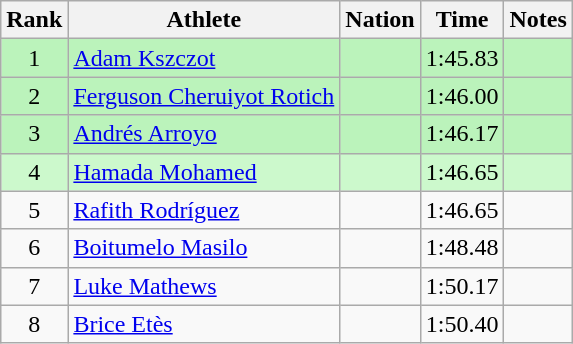<table class="wikitable sortable" style="text-align:center">
<tr>
<th>Rank</th>
<th>Athlete</th>
<th>Nation</th>
<th>Time</th>
<th>Notes</th>
</tr>
<tr bgcolor=bbf3bb>
<td>1</td>
<td align=left><a href='#'>Adam Kszczot</a></td>
<td align=left></td>
<td>1:45.83</td>
<td></td>
</tr>
<tr bgcolor=bbf3bb>
<td>2</td>
<td align=left><a href='#'>Ferguson Cheruiyot Rotich</a></td>
<td align=left></td>
<td>1:46.00</td>
<td></td>
</tr>
<tr bgcolor=bbf3bb>
<td>3</td>
<td align=left><a href='#'>Andrés Arroyo</a></td>
<td align=left></td>
<td>1:46.17</td>
<td></td>
</tr>
<tr bgcolor=ccf9cc>
<td>4</td>
<td align=left><a href='#'>Hamada Mohamed</a></td>
<td align=left></td>
<td>1:46.65</td>
<td></td>
</tr>
<tr>
<td>5</td>
<td align=left><a href='#'>Rafith Rodríguez</a></td>
<td align=left></td>
<td>1:46.65</td>
<td></td>
</tr>
<tr>
<td>6</td>
<td align=left><a href='#'>Boitumelo Masilo</a></td>
<td align=left></td>
<td>1:48.48</td>
<td></td>
</tr>
<tr>
<td>7</td>
<td align=left><a href='#'>Luke Mathews</a></td>
<td align=left></td>
<td>1:50.17</td>
<td></td>
</tr>
<tr>
<td>8</td>
<td align=left><a href='#'>Brice Etès</a></td>
<td align=left></td>
<td>1:50.40</td>
<td></td>
</tr>
</table>
